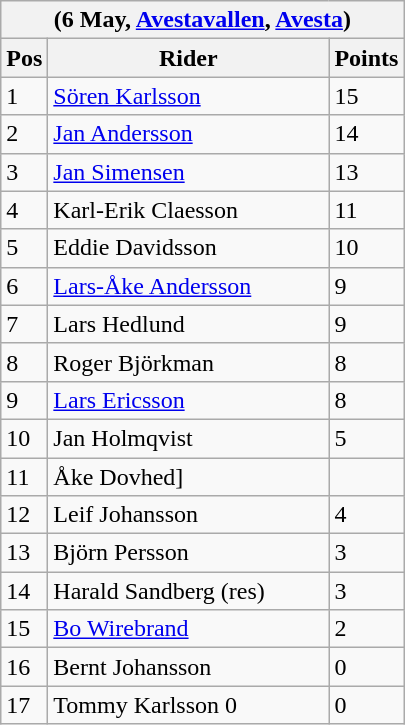<table class="wikitable">
<tr>
<th colspan="6">(6 May, <a href='#'>Avestavallen</a>, <a href='#'>Avesta</a>)</th>
</tr>
<tr>
<th width=20>Pos</th>
<th width=180>Rider</th>
<th width=40>Points</th>
</tr>
<tr>
<td>1</td>
<td style="text-align:left;"><a href='#'>Sören Karlsson</a></td>
<td>15</td>
</tr>
<tr>
<td>2</td>
<td style="text-align:left;"><a href='#'>Jan Andersson</a></td>
<td>14</td>
</tr>
<tr>
<td>3</td>
<td style="text-align:left;"><a href='#'>Jan Simensen</a></td>
<td>13</td>
</tr>
<tr>
<td>4</td>
<td style="text-align:left;">Karl-Erik Claesson</td>
<td>11</td>
</tr>
<tr>
<td>5</td>
<td style="text-align:left;">Eddie Davidsson</td>
<td>10</td>
</tr>
<tr>
<td>6</td>
<td style="text-align:left;"><a href='#'>Lars-Åke Andersson</a></td>
<td>9</td>
</tr>
<tr>
<td>7</td>
<td style="text-align:left;">Lars Hedlund</td>
<td>9</td>
</tr>
<tr>
<td>8</td>
<td style="text-align:left;">Roger Björkman</td>
<td>8</td>
</tr>
<tr>
<td>9</td>
<td style="text-align:left;"><a href='#'>Lars Ericsson</a></td>
<td>8</td>
</tr>
<tr>
<td>10</td>
<td style="text-align:left;">Jan Holmqvist</td>
<td>5</td>
</tr>
<tr>
<td>11</td>
<td style="text-align:left;">Åke Dovhed]</td>
<td></td>
</tr>
<tr>
<td>12</td>
<td style="text-align:left;">Leif Johansson</td>
<td>4</td>
</tr>
<tr>
<td>13</td>
<td style="text-align:left;">Björn Persson</td>
<td>3</td>
</tr>
<tr>
<td>14</td>
<td style="text-align:left;">Harald Sandberg  (res)</td>
<td>3</td>
</tr>
<tr>
<td>15</td>
<td style="text-align:left;"><a href='#'>Bo Wirebrand</a></td>
<td>2</td>
</tr>
<tr>
<td>16</td>
<td style="text-align:left;">Bernt Johansson</td>
<td>0</td>
</tr>
<tr>
<td>17</td>
<td style="text-align:left;">Tommy Karlsson 0</td>
<td>0</td>
</tr>
</table>
